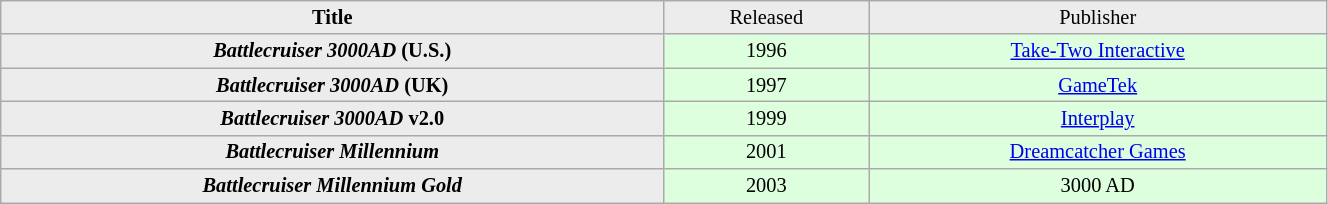<table class="wikitable" style="font-size: 85%; border: gray solid 1px; border-collapse: collapse; text-align: center; width: 70%;" cellspacing="0" cellpadding="1" border="1">
<tr>
<th style="background: #ececec;">Title</th>
<td style="background:#ececec;">Released</td>
<td style="background:#ececec;">Publisher</td>
</tr>
<tr>
<th style="background: #ececec;"><em>Battlecruiser 3000AD</em> (U.S.)</th>
<td style="background:#dfd;">1996</td>
<td style="background:#dfd;"><a href='#'>Take-Two Interactive</a></td>
</tr>
<tr>
<th style="background: #ececec;"><em>Battlecruiser 3000AD</em> (UK)</th>
<td style="background:#dfd;">1997</td>
<td style="background:#dfd;"><a href='#'>GameTek</a></td>
</tr>
<tr>
<th style="background: #ececec;"><em>Battlecruiser 3000AD</em> v2.0</th>
<td style="background:#dfd;">1999</td>
<td style="background:#dfd;"><a href='#'>Interplay</a></td>
</tr>
<tr>
<th style="background: #ececec;"><em>Battlecruiser Millennium</em></th>
<td style="background:#dfd;">2001</td>
<td style="background:#dfd;"><a href='#'>Dreamcatcher Games</a></td>
</tr>
<tr>
<th style="background: #ececec;"><em>Battlecruiser Millennium Gold</em></th>
<td style="background:#dfd;">2003</td>
<td style="background:#dfd;">3000 AD</td>
</tr>
</table>
